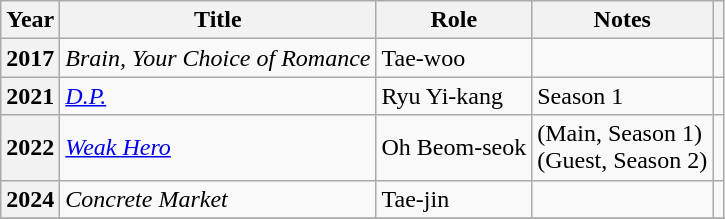<table class="wikitable plainrowheaders">
<tr>
<th scope="col">Year</th>
<th scope="col">Title</th>
<th scope="col">Role</th>
<th>Notes</th>
<th scope="col" class="unsortable"></th>
</tr>
<tr>
<th scope="row">2017</th>
<td><em>Brain, Your Choice of Romance</em></td>
<td>Tae-woo</td>
<td></td>
<td style="text-align:center;"></td>
</tr>
<tr>
<th scope="row">2021</th>
<td><em><a href='#'>D.P.</a></em></td>
<td>Ryu Yi-kang</td>
<td>Season 1</td>
<td style="text-align:center;"></td>
</tr>
<tr>
<th scope="row" rowspan=1>2022</th>
<td><em><a href='#'>Weak Hero</a></em></td>
<td>Oh Beom-seok</td>
<td>(Main, Season 1)<br>(Guest, Season 2)</td>
<td style="text-align:center;"></td>
</tr>
<tr>
<th scope="row">2024</th>
<td><em>Concrete Market</em></td>
<td>Tae-jin</td>
<td></td>
<td style="text-align:center;"></td>
</tr>
<tr>
</tr>
</table>
